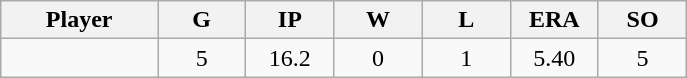<table class="wikitable sortable">
<tr>
<th bgcolor="#DDDDFF" width="16%">Player</th>
<th bgcolor="#DDDDFF" width="9%">G</th>
<th bgcolor="#DDDDFF" width="9%">IP</th>
<th bgcolor="#DDDDFF" width="9%">W</th>
<th bgcolor="#DDDDFF" width="9%">L</th>
<th bgcolor="#DDDDFF" width="9%">ERA</th>
<th bgcolor="#DDDDFF" width="9%">SO</th>
</tr>
<tr align="center">
<td></td>
<td>5</td>
<td>16.2</td>
<td>0</td>
<td>1</td>
<td>5.40</td>
<td>5</td>
</tr>
</table>
